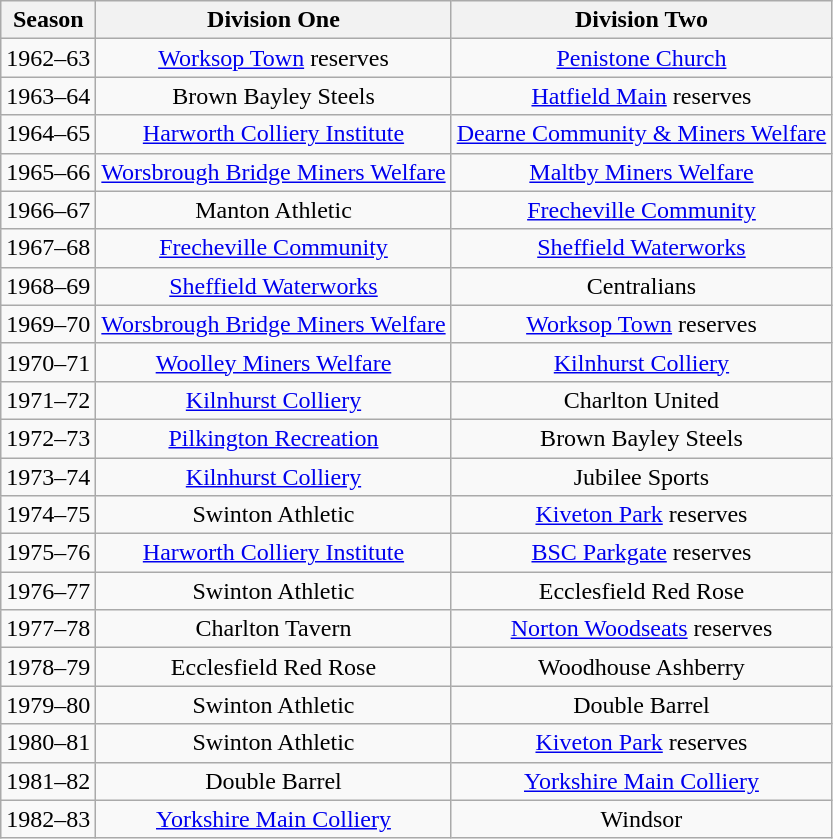<table class="wikitable" style="text-align: center">
<tr>
<th>Season</th>
<th>Division One</th>
<th>Division Two</th>
</tr>
<tr>
<td>1962–63</td>
<td><a href='#'>Worksop Town</a> reserves</td>
<td><a href='#'>Penistone Church</a></td>
</tr>
<tr>
<td>1963–64</td>
<td>Brown Bayley Steels</td>
<td><a href='#'>Hatfield Main</a> reserves</td>
</tr>
<tr>
<td>1964–65</td>
<td><a href='#'>Harworth Colliery Institute</a></td>
<td><a href='#'>Dearne Community & Miners Welfare</a></td>
</tr>
<tr>
<td>1965–66</td>
<td><a href='#'>Worsbrough Bridge Miners Welfare</a></td>
<td><a href='#'>Maltby Miners Welfare</a></td>
</tr>
<tr>
<td>1966–67</td>
<td>Manton Athletic</td>
<td><a href='#'>Frecheville Community</a></td>
</tr>
<tr>
<td>1967–68</td>
<td><a href='#'>Frecheville Community</a></td>
<td><a href='#'>Sheffield Waterworks</a></td>
</tr>
<tr>
<td>1968–69</td>
<td><a href='#'>Sheffield Waterworks</a></td>
<td>Centralians</td>
</tr>
<tr>
<td>1969–70</td>
<td><a href='#'>Worsbrough Bridge Miners Welfare</a></td>
<td><a href='#'>Worksop Town</a> reserves</td>
</tr>
<tr>
<td>1970–71</td>
<td><a href='#'>Woolley Miners Welfare</a></td>
<td><a href='#'>Kilnhurst Colliery</a></td>
</tr>
<tr>
<td>1971–72</td>
<td><a href='#'>Kilnhurst Colliery</a></td>
<td>Charlton United</td>
</tr>
<tr>
<td>1972–73</td>
<td><a href='#'>Pilkington Recreation</a></td>
<td>Brown Bayley Steels</td>
</tr>
<tr>
<td>1973–74</td>
<td><a href='#'>Kilnhurst Colliery</a></td>
<td>Jubilee Sports</td>
</tr>
<tr>
<td>1974–75</td>
<td>Swinton Athletic</td>
<td><a href='#'>Kiveton Park</a> reserves</td>
</tr>
<tr>
<td>1975–76</td>
<td><a href='#'>Harworth Colliery Institute</a></td>
<td><a href='#'>BSC Parkgate</a> reserves</td>
</tr>
<tr>
<td>1976–77</td>
<td>Swinton Athletic</td>
<td>Ecclesfield Red Rose</td>
</tr>
<tr>
<td>1977–78</td>
<td>Charlton Tavern</td>
<td><a href='#'>Norton Woodseats</a> reserves</td>
</tr>
<tr>
<td>1978–79</td>
<td>Ecclesfield Red Rose</td>
<td>Woodhouse Ashberry</td>
</tr>
<tr>
<td>1979–80</td>
<td>Swinton Athletic</td>
<td>Double Barrel</td>
</tr>
<tr>
<td>1980–81</td>
<td>Swinton Athletic</td>
<td><a href='#'>Kiveton Park</a> reserves</td>
</tr>
<tr>
<td>1981–82</td>
<td>Double Barrel</td>
<td><a href='#'>Yorkshire Main Colliery</a></td>
</tr>
<tr>
<td>1982–83</td>
<td><a href='#'>Yorkshire Main Colliery</a></td>
<td>Windsor</td>
</tr>
</table>
